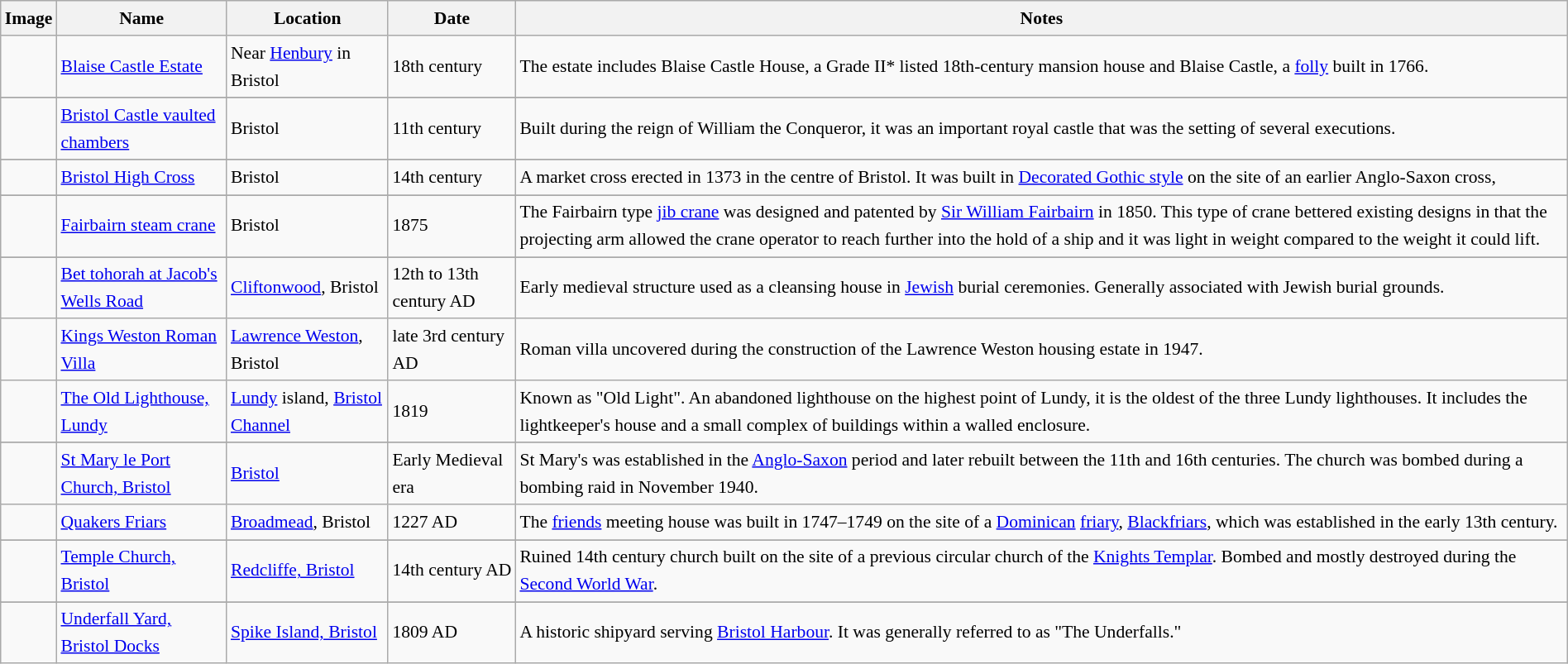<table class="wikitable sortable" style="font-size: 90%;width:100%;border:0px;text-align:left;line-height:150%;">
<tr>
<th class="unsortable">Image</th>
<th>Name</th>
<th>Location</th>
<th>Date</th>
<th class="unsortable">Notes</th>
</tr>
<tr>
<td></td>
<td><a href='#'>Blaise Castle Estate</a></td>
<td>Near <a href='#'>Henbury</a> in Bristol</td>
<td>18th century</td>
<td>The estate includes Blaise Castle House, a Grade II* listed 18th-century mansion house and Blaise Castle, a <a href='#'>folly</a> built in 1766.</td>
</tr>
<tr>
</tr>
<tr>
<td></td>
<td><a href='#'>Bristol Castle vaulted chambers</a></td>
<td>Bristol</td>
<td>11th century</td>
<td>Built during the reign of William the Conqueror, it was an important royal castle that was the setting of several executions.</td>
</tr>
<tr>
</tr>
<tr>
<td></td>
<td><a href='#'>Bristol High Cross</a></td>
<td>Bristol</td>
<td>14th century</td>
<td>A market cross erected in 1373 in the centre of Bristol. It was built in <a href='#'>Decorated Gothic style</a> on the site of an earlier Anglo-Saxon cross,</td>
</tr>
<tr>
</tr>
<tr>
<td></td>
<td><a href='#'>Fairbairn steam crane</a></td>
<td>Bristol</td>
<td>1875</td>
<td>The Fairbairn type <a href='#'>jib crane</a> was designed and patented by <a href='#'>Sir William Fairbairn</a> in 1850. This type of crane bettered existing designs in that the projecting arm allowed the crane operator to reach further into the hold of a ship and it was light in weight compared to the weight it could lift.</td>
</tr>
<tr>
</tr>
<tr>
<td></td>
<td><a href='#'>Bet tohorah at Jacob's Wells Road</a></td>
<td><a href='#'>Cliftonwood</a>, Bristol</td>
<td>12th to 13th century AD</td>
<td>Early medieval structure used as a cleansing house in <a href='#'>Jewish</a> burial ceremonies. Generally associated with Jewish burial grounds. </td>
</tr>
<tr>
<td></td>
<td><a href='#'>Kings Weston Roman Villa</a></td>
<td><a href='#'>Lawrence Weston</a>, Bristol</td>
<td>late 3rd century AD</td>
<td>Roman villa uncovered during the construction of the Lawrence Weston housing estate in 1947.</td>
</tr>
<tr>
<td></td>
<td><a href='#'>The Old Lighthouse, Lundy</a></td>
<td><a href='#'>Lundy</a> island, <a href='#'>Bristol Channel</a></td>
<td>1819</td>
<td>Known as "Old Light". An abandoned lighthouse on the highest point of Lundy, it is the oldest of the three Lundy lighthouses. It includes the lightkeeper's house and a small complex of buildings within a walled enclosure.</td>
</tr>
<tr>
</tr>
<tr>
<td></td>
<td><a href='#'>St Mary le Port Church, Bristol</a></td>
<td><a href='#'>Bristol</a></td>
<td>Early Medieval era</td>
<td>St Mary's was established in the <a href='#'>Anglo-Saxon</a> period and later rebuilt between the 11th and 16th centuries. The church was bombed during a bombing raid in November 1940.</td>
</tr>
<tr>
<td></td>
<td><a href='#'>Quakers Friars</a></td>
<td><a href='#'>Broadmead</a>, Bristol</td>
<td>1227 AD</td>
<td>The <a href='#'>friends</a> meeting house was built in 1747–1749 on the site of a <a href='#'>Dominican</a> <a href='#'>friary</a>, <a href='#'>Blackfriars</a>, which was established in the early 13th century.</td>
</tr>
<tr>
</tr>
<tr>
<td></td>
<td><a href='#'>Temple Church, Bristol</a></td>
<td><a href='#'>Redcliffe, Bristol</a></td>
<td>14th century AD</td>
<td>Ruined 14th century church built on the site of a previous circular church of the <a href='#'>Knights Templar</a>. Bombed and mostly destroyed during the <a href='#'>Second World War</a>.</td>
</tr>
<tr>
</tr>
<tr>
<td></td>
<td><a href='#'>Underfall Yard, Bristol Docks</a></td>
<td><a href='#'>Spike Island, Bristol</a></td>
<td>1809 AD</td>
<td>A historic shipyard serving <a href='#'>Bristol Harbour</a>. It was generally referred to as "The Underfalls."</td>
</tr>
</table>
